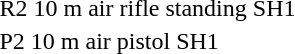<table>
<tr>
<td>R2 10 m air rifle standing SH1</td>
<td></td>
<td></td>
<td></td>
</tr>
<tr>
<td>P2 10 m air pistol SH1</td>
<td></td>
<td></td>
<td></td>
</tr>
</table>
